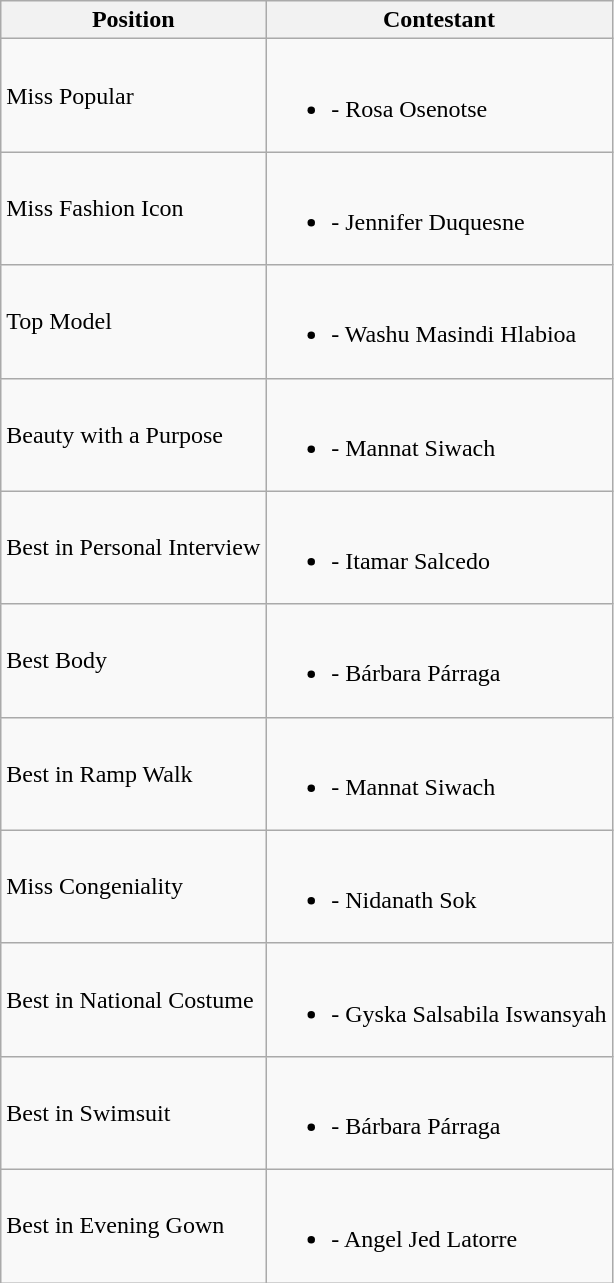<table class="wikitable sortable" style=""font-size: 95%">
<tr>
<th>Position</th>
<th>Contestant</th>
</tr>
<tr>
<td>Miss Popular</td>
<td><br><ul><li> - Rosa Osenotse</li></ul></td>
</tr>
<tr>
<td>Miss Fashion Icon</td>
<td><br><ul><li> - Jennifer Duquesne</li></ul></td>
</tr>
<tr>
<td>Top Model</td>
<td><br><ul><li> - Washu Masindi Hlabioa</li></ul></td>
</tr>
<tr>
<td>Beauty with a Purpose</td>
<td><br><ul><li> - Mannat Siwach</li></ul></td>
</tr>
<tr>
<td>Best in Personal Interview</td>
<td><br><ul><li> - Itamar Salcedo</li></ul></td>
</tr>
<tr>
<td>Best Body</td>
<td><br><ul><li> - Bárbara Párraga</li></ul></td>
</tr>
<tr>
<td>Best in Ramp Walk</td>
<td><br><ul><li> - Mannat Siwach</li></ul></td>
</tr>
<tr>
<td>Miss Congeniality</td>
<td><br><ul><li> - Nidanath Sok</li></ul></td>
</tr>
<tr>
<td>Best in National Costume</td>
<td><br><ul><li> - Gyska Salsabila Iswansyah</li></ul></td>
</tr>
<tr>
<td>Best in Swimsuit</td>
<td><br><ul><li> - Bárbara Párraga</li></ul></td>
</tr>
<tr>
<td>Best in Evening Gown</td>
<td><br><ul><li> - Angel Jed Latorre</li></ul></td>
</tr>
</table>
